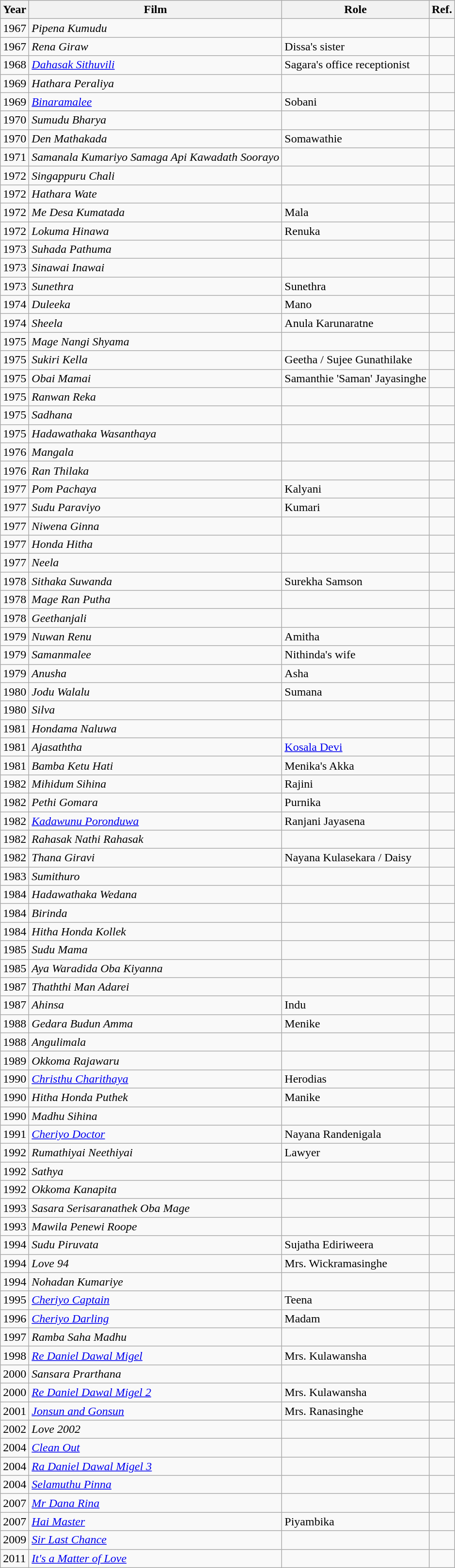<table class="wikitable">
<tr>
<th>Year</th>
<th>Film</th>
<th>Role</th>
<th>Ref.</th>
</tr>
<tr>
<td>1967</td>
<td><em>Pipena Kumudu</em></td>
<td></td>
<td></td>
</tr>
<tr>
<td>1967</td>
<td><em>Rena Giraw</em></td>
<td>Dissa's sister</td>
<td></td>
</tr>
<tr>
<td>1968</td>
<td><em><a href='#'>Dahasak Sithuvili</a></em></td>
<td>Sagara's office receptionist</td>
<td></td>
</tr>
<tr>
<td>1969</td>
<td><em>Hathara Peraliya</em></td>
<td></td>
<td></td>
</tr>
<tr>
<td>1969</td>
<td><em><a href='#'>Binaramalee</a></em></td>
<td>Sobani</td>
<td></td>
</tr>
<tr>
<td>1970</td>
<td><em>Sumudu Bharya</em></td>
<td></td>
<td></td>
</tr>
<tr>
<td>1970</td>
<td><em>Den Mathakada</em></td>
<td>Somawathie</td>
<td></td>
</tr>
<tr>
<td>1971</td>
<td><em>Samanala Kumariyo Samaga Api Kawadath Soorayo</em></td>
<td></td>
<td></td>
</tr>
<tr>
<td>1972</td>
<td><em>Singappuru Chali</em></td>
<td></td>
<td></td>
</tr>
<tr>
<td>1972</td>
<td><em>Hathara Wate</em></td>
<td></td>
<td></td>
</tr>
<tr>
<td>1972</td>
<td><em>Me Desa Kumatada</em></td>
<td>Mala</td>
<td></td>
</tr>
<tr>
<td>1972</td>
<td><em>Lokuma Hinawa</em></td>
<td>Renuka</td>
<td></td>
</tr>
<tr>
<td>1973</td>
<td><em>Suhada Pathuma</em></td>
<td></td>
<td></td>
</tr>
<tr>
<td>1973</td>
<td><em>Sinawai Inawai</em></td>
<td></td>
<td></td>
</tr>
<tr>
<td>1973</td>
<td><em>Sunethra</em></td>
<td>Sunethra</td>
<td></td>
</tr>
<tr>
<td>1974</td>
<td><em>Duleeka</em></td>
<td>Mano</td>
<td></td>
</tr>
<tr>
<td>1974</td>
<td><em>Sheela</em></td>
<td>Anula Karunaratne</td>
<td></td>
</tr>
<tr>
<td>1975</td>
<td><em>Mage Nangi Shyama</em></td>
<td></td>
<td></td>
</tr>
<tr>
<td>1975</td>
<td><em>Sukiri Kella</em></td>
<td>Geetha / Sujee Gunathilake</td>
<td></td>
</tr>
<tr>
<td>1975</td>
<td><em>Obai Mamai</em></td>
<td>Samanthie 'Saman' Jayasinghe</td>
<td></td>
</tr>
<tr>
<td>1975</td>
<td><em>Ranwan Reka</em></td>
<td></td>
<td></td>
</tr>
<tr>
<td>1975</td>
<td><em>Sadhana</em></td>
<td></td>
<td></td>
</tr>
<tr>
<td>1975</td>
<td><em>Hadawathaka Wasanthaya</em></td>
<td></td>
<td></td>
</tr>
<tr>
<td>1976</td>
<td><em>Mangala</em></td>
<td></td>
<td></td>
</tr>
<tr>
<td>1976</td>
<td><em>Ran Thilaka</em></td>
<td></td>
<td></td>
</tr>
<tr>
<td>1977</td>
<td><em>Pom Pachaya</em></td>
<td>Kalyani</td>
<td></td>
</tr>
<tr>
<td>1977</td>
<td><em>Sudu Paraviyo</em></td>
<td>Kumari</td>
<td></td>
</tr>
<tr>
<td>1977</td>
<td><em>Niwena Ginna</em></td>
<td></td>
<td></td>
</tr>
<tr>
<td>1977</td>
<td><em>Honda Hitha</em></td>
<td></td>
<td></td>
</tr>
<tr>
<td>1977</td>
<td><em>Neela</em></td>
<td></td>
<td></td>
</tr>
<tr>
<td>1978</td>
<td><em>Sithaka Suwanda</em></td>
<td>Surekha Samson</td>
<td></td>
</tr>
<tr>
<td>1978</td>
<td><em>Mage Ran Putha</em></td>
<td></td>
<td></td>
</tr>
<tr>
<td>1978</td>
<td><em>Geethanjali</em></td>
<td></td>
<td></td>
</tr>
<tr>
<td>1979</td>
<td><em>Nuwan Renu</em></td>
<td>Amitha</td>
<td></td>
</tr>
<tr>
<td>1979</td>
<td><em>Samanmalee</em></td>
<td>Nithinda's wife</td>
<td></td>
</tr>
<tr>
<td>1979</td>
<td><em>Anusha</em></td>
<td>Asha</td>
<td></td>
</tr>
<tr>
<td>1980</td>
<td><em>Jodu Walalu</em></td>
<td>Sumana</td>
<td></td>
</tr>
<tr>
<td>1980</td>
<td><em>Silva</em></td>
<td></td>
<td></td>
</tr>
<tr>
<td>1981</td>
<td><em>Hondama Naluwa</em></td>
<td></td>
<td></td>
</tr>
<tr>
<td>1981</td>
<td><em>Ajasaththa</em></td>
<td><a href='#'>Kosala Devi</a></td>
<td></td>
</tr>
<tr>
<td>1981</td>
<td><em>Bamba Ketu Hati</em></td>
<td>Menika's Akka</td>
<td></td>
</tr>
<tr>
<td>1982</td>
<td><em>Mihidum Sihina</em></td>
<td>Rajini</td>
<td></td>
</tr>
<tr>
<td>1982</td>
<td><em>Pethi Gomara</em></td>
<td>Purnika</td>
<td></td>
</tr>
<tr>
<td>1982</td>
<td><em><a href='#'>Kadawunu Poronduwa</a></em></td>
<td>Ranjani Jayasena</td>
<td></td>
</tr>
<tr>
<td>1982</td>
<td><em>Rahasak Nathi Rahasak</em></td>
<td></td>
<td></td>
</tr>
<tr>
<td>1982</td>
<td><em>Thana Giravi</em></td>
<td>Nayana Kulasekara / Daisy</td>
<td></td>
</tr>
<tr>
<td>1983</td>
<td><em>Sumithuro</em></td>
<td></td>
<td></td>
</tr>
<tr>
<td>1984</td>
<td><em>Hadawathaka Wedana</em></td>
<td></td>
<td></td>
</tr>
<tr>
<td>1984</td>
<td><em>Birinda</em></td>
<td></td>
<td></td>
</tr>
<tr>
<td>1984</td>
<td><em>Hitha Honda Kollek</em></td>
<td></td>
<td></td>
</tr>
<tr>
<td>1985</td>
<td><em>Sudu Mama</em></td>
<td></td>
<td></td>
</tr>
<tr>
<td>1985</td>
<td><em>Aya Waradida Oba Kiyanna</em></td>
<td></td>
<td></td>
</tr>
<tr>
<td>1987</td>
<td><em>Thaththi Man Adarei</em></td>
<td></td>
<td></td>
</tr>
<tr>
<td>1987</td>
<td><em>Ahinsa</em></td>
<td>Indu</td>
<td></td>
</tr>
<tr>
<td>1988</td>
<td><em>Gedara Budun Amma</em></td>
<td>Menike</td>
<td></td>
</tr>
<tr>
<td>1988</td>
<td><em>Angulimala</em></td>
<td></td>
<td></td>
</tr>
<tr>
<td>1989</td>
<td><em>Okkoma Rajawaru</em></td>
<td></td>
<td></td>
</tr>
<tr>
<td>1990</td>
<td><em><a href='#'>Christhu Charithaya</a></em></td>
<td>Herodias</td>
<td></td>
</tr>
<tr>
<td>1990</td>
<td><em>Hitha Honda Puthek</em></td>
<td>Manike</td>
<td></td>
</tr>
<tr>
<td>1990</td>
<td><em>Madhu Sihina</em></td>
<td></td>
<td></td>
</tr>
<tr>
<td>1991</td>
<td><em><a href='#'>Cheriyo Doctor</a></em></td>
<td>Nayana Randenigala</td>
<td></td>
</tr>
<tr>
<td>1992</td>
<td><em>Rumathiyai Neethiyai</em></td>
<td>Lawyer</td>
<td></td>
</tr>
<tr>
<td>1992</td>
<td><em>Sathya</em></td>
<td></td>
<td></td>
</tr>
<tr>
<td>1992</td>
<td><em>Okkoma Kanapita</em></td>
<td></td>
<td></td>
</tr>
<tr>
<td>1993</td>
<td><em>Sasara Serisaranathek Oba Mage</em></td>
<td></td>
<td></td>
</tr>
<tr>
<td>1993</td>
<td><em>Mawila Penewi Roope</em></td>
<td></td>
<td></td>
</tr>
<tr>
<td>1994</td>
<td><em>Sudu Piruvata</em></td>
<td>Sujatha Ediriweera</td>
<td></td>
</tr>
<tr>
<td>1994</td>
<td><em>Love 94</em></td>
<td>Mrs. Wickramasinghe</td>
<td></td>
</tr>
<tr>
<td>1994</td>
<td><em>Nohadan Kumariye</em></td>
<td></td>
<td></td>
</tr>
<tr>
<td>1995</td>
<td><em><a href='#'>Cheriyo Captain</a></em></td>
<td>Teena</td>
<td></td>
</tr>
<tr>
<td>1996</td>
<td><em><a href='#'>Cheriyo Darling</a></em></td>
<td>Madam</td>
<td></td>
</tr>
<tr>
<td>1997</td>
<td><em>Ramba Saha Madhu</em></td>
<td></td>
<td></td>
</tr>
<tr>
<td>1998</td>
<td><em><a href='#'>Re Daniel Dawal Migel</a></em></td>
<td>Mrs. Kulawansha</td>
<td></td>
</tr>
<tr>
<td>2000</td>
<td><em>Sansara Prarthana</em></td>
<td></td>
<td></td>
</tr>
<tr>
<td>2000</td>
<td><em><a href='#'>Re Daniel Dawal Migel 2</a></em></td>
<td>Mrs. Kulawansha</td>
<td></td>
</tr>
<tr>
<td>2001</td>
<td><em><a href='#'>Jonsun and Gonsun</a></em></td>
<td>Mrs. Ranasinghe</td>
<td></td>
</tr>
<tr>
<td>2002</td>
<td><em>Love 2002</em></td>
<td></td>
<td></td>
</tr>
<tr>
<td>2004</td>
<td><em><a href='#'>Clean Out</a></em></td>
<td></td>
<td></td>
</tr>
<tr>
<td>2004</td>
<td><em><a href='#'>Ra Daniel Dawal Migel 3</a></em></td>
<td></td>
<td></td>
</tr>
<tr>
<td>2004</td>
<td><em><a href='#'>Selamuthu Pinna</a></em></td>
<td></td>
<td></td>
</tr>
<tr>
<td>2007</td>
<td><em><a href='#'>Mr Dana Rina</a></em></td>
<td></td>
<td></td>
</tr>
<tr>
<td>2007</td>
<td><em><a href='#'>Hai Master</a></em></td>
<td>Piyambika</td>
<td></td>
</tr>
<tr>
<td>2009</td>
<td><em><a href='#'>Sir Last Chance</a></em></td>
<td></td>
<td></td>
</tr>
<tr>
<td>2011</td>
<td><em><a href='#'>It's a Matter of Love</a></em></td>
<td></td>
<td></td>
</tr>
</table>
